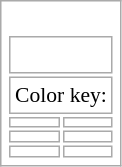<table class="wikitable floatright" style="background: none";>
<tr>
<td><br><table class="floatright" style="font-size: 90%";>
<tr>
<td colspan=2><br>


</td>
</tr>
<tr>
<td colspan=2>Color key:</td>
</tr>
<tr>
<td></td>
<td></td>
</tr>
<tr>
<td></td>
<td></td>
</tr>
<tr>
<td></td>
<td></td>
</tr>
</table>
</td>
</tr>
</table>
